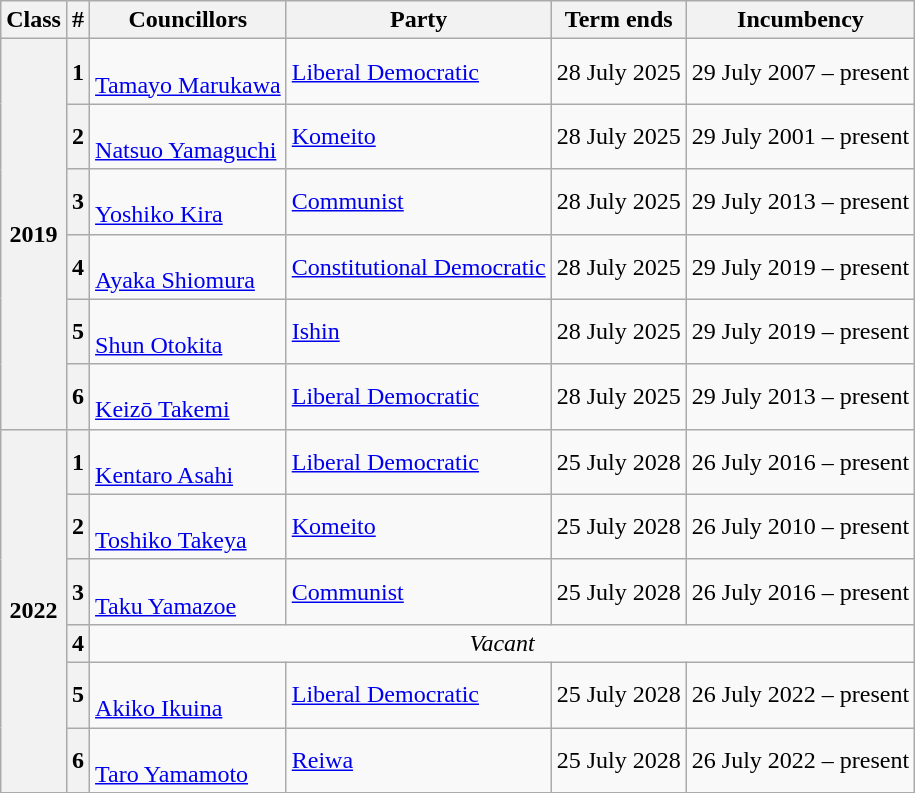<table class="wikitable sortable">
<tr>
<th>Class</th>
<th>#</th>
<th>Councillors</th>
<th>Party</th>
<th>Term ends</th>
<th>Incumbency</th>
</tr>
<tr>
<th rowspan=6>2019</th>
<th>1</th>
<td><br><a href='#'>Tamayo Marukawa</a></td>
<td><a href='#'>Liberal Democratic</a></td>
<td>28 July 2025</td>
<td>29 July 2007 – present</td>
</tr>
<tr>
<th>2</th>
<td><br><a href='#'>Natsuo Yamaguchi</a></td>
<td><a href='#'>Komeito</a></td>
<td>28 July 2025</td>
<td>29 July 2001 – present</td>
</tr>
<tr>
<th>3</th>
<td><br><a href='#'>Yoshiko Kira</a></td>
<td><a href='#'>Communist</a></td>
<td>28 July 2025</td>
<td>29 July 2013 – present</td>
</tr>
<tr>
<th>4</th>
<td><br><a href='#'>Ayaka Shiomura</a></td>
<td><a href='#'>Constitutional Democratic</a></td>
<td>28 July 2025</td>
<td>29 July 2019 – present</td>
</tr>
<tr>
<th>5</th>
<td><br><a href='#'>Shun Otokita</a></td>
<td><a href='#'>Ishin</a></td>
<td>28 July 2025</td>
<td>29 July 2019 – present</td>
</tr>
<tr>
<th>6</th>
<td><br><a href='#'>Keizō Takemi</a></td>
<td><a href='#'>Liberal Democratic</a></td>
<td>28 July 2025</td>
<td>29 July 2013 – present</td>
</tr>
<tr>
<th rowspan=6>2022</th>
<th>1</th>
<td><br><a href='#'>Kentaro Asahi</a></td>
<td><a href='#'>Liberal Democratic</a></td>
<td>25 July 2028</td>
<td>26 July 2016 – present</td>
</tr>
<tr>
<th>2</th>
<td><br><a href='#'>Toshiko Takeya</a></td>
<td><a href='#'>Komeito</a></td>
<td>25 July 2028</td>
<td>26 July 2010 – present</td>
</tr>
<tr>
<th>3</th>
<td><br><a href='#'>Taku Yamazoe</a></td>
<td><a href='#'>Communist</a></td>
<td>25 July 2028</td>
<td>26 July 2016 – present</td>
</tr>
<tr>
<th>4</th>
<td colspan=5 style="text-align:center;"><em>Vacant</em></td>
</tr>
<tr>
<th>5</th>
<td><br><a href='#'>Akiko Ikuina</a></td>
<td><a href='#'>Liberal Democratic</a></td>
<td>25 July 2028</td>
<td>26 July 2022 – present</td>
</tr>
<tr>
<th>6</th>
<td><br><a href='#'>Taro Yamamoto</a></td>
<td><a href='#'>Reiwa</a></td>
<td>25 July 2028</td>
<td>26 July 2022 – present</td>
</tr>
</table>
